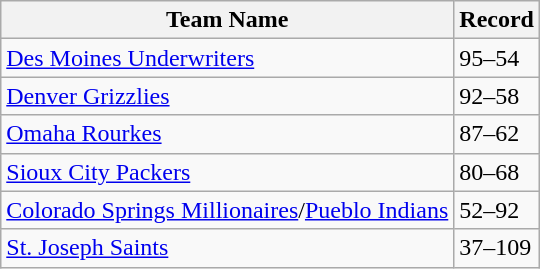<table class="wikitable">
<tr>
<th>Team Name</th>
<th>Record</th>
</tr>
<tr>
<td><a href='#'>Des Moines Underwriters</a></td>
<td>95–54</td>
</tr>
<tr>
<td><a href='#'>Denver Grizzlies</a></td>
<td>92–58</td>
</tr>
<tr>
<td><a href='#'>Omaha Rourkes</a></td>
<td>87–62</td>
</tr>
<tr>
<td><a href='#'>Sioux City Packers</a></td>
<td>80–68</td>
</tr>
<tr>
<td><a href='#'>Colorado Springs Millionaires</a>/<a href='#'>Pueblo Indians</a></td>
<td>52–92</td>
</tr>
<tr>
<td><a href='#'>St. Joseph Saints</a></td>
<td>37–109</td>
</tr>
</table>
